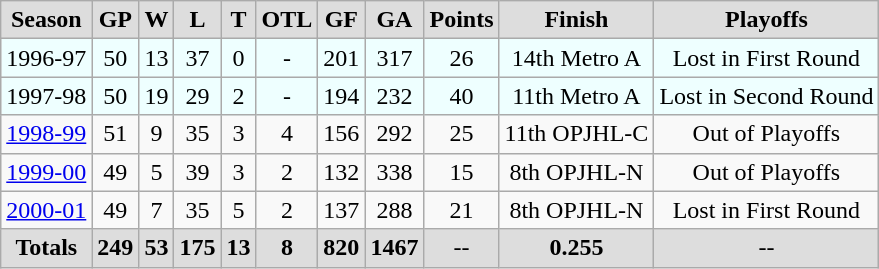<table class="wikitable">
<tr align="center"  bgcolor="#dddddd">
<td><strong>Season</strong></td>
<td><strong>GP </strong></td>
<td><strong> W </strong></td>
<td><strong> L </strong></td>
<td><strong> T </strong></td>
<td><strong>OTL</strong></td>
<td><strong>GF </strong></td>
<td><strong>GA </strong></td>
<td><strong>Points</strong></td>
<td><strong>Finish</strong></td>
<td><strong>Playoffs</strong></td>
</tr>
<tr align="center" bgcolor="#EEFFFF">
<td>1996-97</td>
<td>50</td>
<td>13</td>
<td>37</td>
<td>0</td>
<td>-</td>
<td>201</td>
<td>317</td>
<td>26</td>
<td>14th Metro A</td>
<td>Lost in First Round</td>
</tr>
<tr align="center" bgcolor="#EEFFFF">
<td>1997-98</td>
<td>50</td>
<td>19</td>
<td>29</td>
<td>2</td>
<td>-</td>
<td>194</td>
<td>232</td>
<td>40</td>
<td>11th Metro A</td>
<td>Lost in Second Round</td>
</tr>
<tr align="center">
<td><a href='#'>1998-99</a></td>
<td>51</td>
<td>9</td>
<td>35</td>
<td>3</td>
<td>4</td>
<td>156</td>
<td>292</td>
<td>25</td>
<td>11th OPJHL-C</td>
<td>Out of Playoffs</td>
</tr>
<tr align="center">
<td><a href='#'>1999-00</a></td>
<td>49</td>
<td>5</td>
<td>39</td>
<td>3</td>
<td>2</td>
<td>132</td>
<td>338</td>
<td>15</td>
<td>8th OPJHL-N</td>
<td>Out of Playoffs</td>
</tr>
<tr align="center">
<td><a href='#'>2000-01</a></td>
<td>49</td>
<td>7</td>
<td>35</td>
<td>5</td>
<td>2</td>
<td>137</td>
<td>288</td>
<td>21</td>
<td>8th OPJHL-N</td>
<td>Lost in First Round</td>
</tr>
<tr align="center"  bgcolor="#dddddd">
<td><strong>Totals</strong></td>
<td><strong>249</strong></td>
<td><strong>53</strong></td>
<td><strong>175</strong></td>
<td><strong>13</strong></td>
<td><strong>8</strong></td>
<td><strong>820</strong></td>
<td><strong>1467</strong></td>
<td>--</td>
<td><strong>0.255</strong></td>
<td>--</td>
</tr>
</table>
